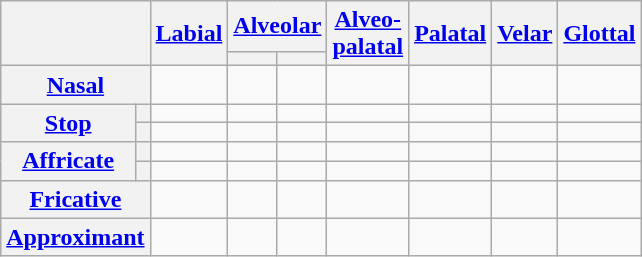<table class="wikitable" style="text-align: center;">
<tr>
<th colspan=2 rowspan=2></th>
<th rowspan=2><a href='#'>Labial</a></th>
<th colspan=2><a href='#'>Alveolar</a></th>
<th rowspan=2><a href='#'>Alveo-<br>palatal</a></th>
<th rowspan=2><a href='#'>Palatal</a></th>
<th rowspan=2><a href='#'>Velar</a></th>
<th rowspan=2><a href='#'>Glottal</a></th>
</tr>
<tr>
<th></th>
<th></th>
</tr>
<tr>
<th colspan=2><a href='#'>Nasal</a></th>
<td></td>
<td></td>
<td></td>
<td></td>
<td></td>
<td></td>
<td></td>
</tr>
<tr>
<th rowspan=2><a href='#'>Stop</a></th>
<th></th>
<td></td>
<td></td>
<td></td>
<td></td>
<td></td>
<td></td>
<td></td>
</tr>
<tr>
<th></th>
<td></td>
<td></td>
<td></td>
<td></td>
<td></td>
<td></td>
<td></td>
</tr>
<tr>
<th rowspan=2><a href='#'>Affricate</a></th>
<th></th>
<td></td>
<td></td>
<td></td>
<td></td>
<td></td>
<td></td>
<td></td>
</tr>
<tr>
<th></th>
<td></td>
<td></td>
<td></td>
<td></td>
<td></td>
<td></td>
<td></td>
</tr>
<tr>
<th colspan=2><a href='#'>Fricative</a></th>
<td></td>
<td></td>
<td></td>
<td></td>
<td></td>
<td></td>
<td></td>
</tr>
<tr>
<th colspan=2><a href='#'>Approximant</a></th>
<td></td>
<td></td>
<td></td>
<td></td>
<td></td>
<td></td>
<td></td>
</tr>
</table>
